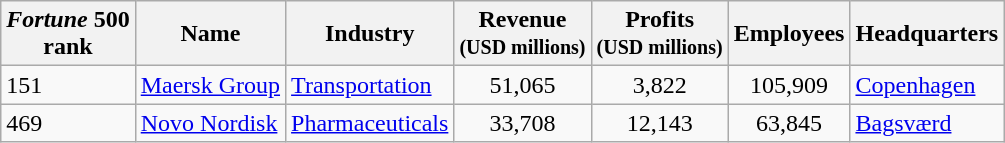<table class="wikitable sortable">
<tr>
<th><em>Fortune</em> 500<br>rank</th>
<th>Name</th>
<th>Industry</th>
<th>Revenue<br><small>(USD millions)</small></th>
<th>Profits<br><small>(USD millions)</small></th>
<th>Employees</th>
<th>Headquarters</th>
</tr>
<tr>
<td>151</td>
<td><a href='#'>Maersk Group</a></td>
<td><a href='#'>Transportation</a></td>
<td style="text-align:center;">51,065</td>
<td style="text-align:center;">3,822</td>
<td style="text-align:center;">105,909</td>
<td><a href='#'>Copenhagen</a></td>
</tr>
<tr>
<td>469</td>
<td><a href='#'>Novo Nordisk</a></td>
<td><a href='#'>Pharmaceuticals</a></td>
<td style="text-align:center;">33,708</td>
<td style="text-align:center;">12,143</td>
<td style="text-align:center;">63,845</td>
<td><a href='#'>Bagsværd</a></td>
</tr>
</table>
